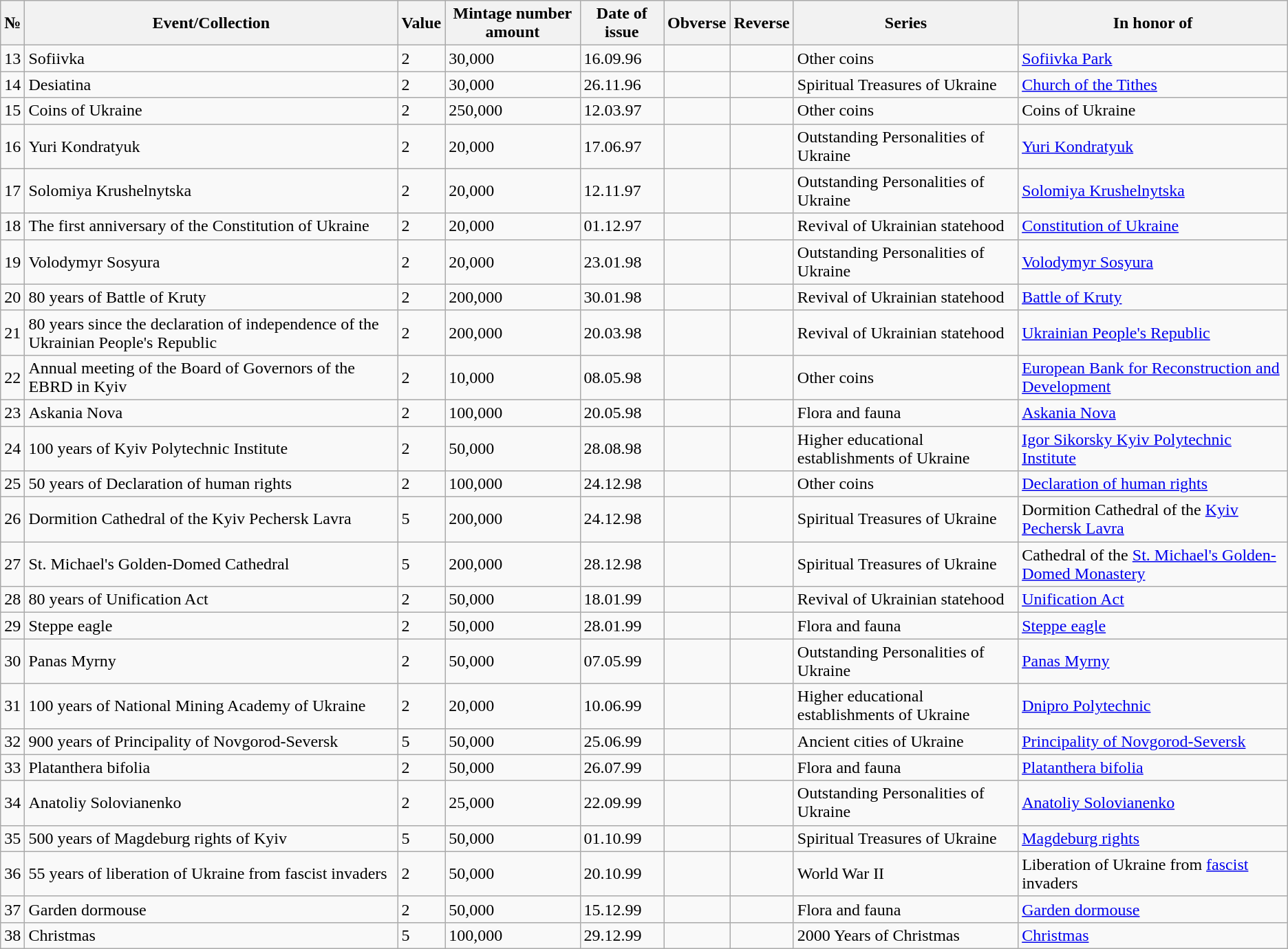<table class="wikitable sortable" border="1">
<tr>
<th>№</th>
<th>Event/Collection</th>
<th>Value</th>
<th>Mintage number amount</th>
<th>Date of issue</th>
<th>Obverse</th>
<th>Reverse</th>
<th>Series</th>
<th>In honor of</th>
</tr>
<tr>
<td>13</td>
<td>Sofiivka</td>
<td>2</td>
<td>30,000</td>
<td>16.09.96</td>
<td></td>
<td></td>
<td>Other coins</td>
<td><a href='#'>Sofiivka Park</a></td>
</tr>
<tr>
<td>14</td>
<td>Desiatina</td>
<td>2</td>
<td>30,000</td>
<td>26.11.96</td>
<td></td>
<td></td>
<td>Spiritual Treasures of Ukraine</td>
<td><a href='#'>Church of the Tithes</a></td>
</tr>
<tr>
<td>15</td>
<td>Coins of Ukraine</td>
<td>2</td>
<td>250,000</td>
<td>12.03.97</td>
<td></td>
<td></td>
<td>Other coins</td>
<td>Coins of Ukraine</td>
</tr>
<tr>
<td>16</td>
<td>Yuri Kondratyuk</td>
<td>2</td>
<td>20,000</td>
<td>17.06.97</td>
<td></td>
<td></td>
<td>Outstanding Personalities of Ukraine</td>
<td><a href='#'>Yuri Kondratyuk</a></td>
</tr>
<tr>
<td>17</td>
<td>Solomiya Krushelnytska</td>
<td>2</td>
<td>20,000</td>
<td>12.11.97</td>
<td></td>
<td></td>
<td>Outstanding Personalities of Ukraine</td>
<td><a href='#'>Solomiya Krushelnytska</a></td>
</tr>
<tr>
<td>18</td>
<td>The first anniversary of the Constitution of Ukraine</td>
<td>2</td>
<td>20,000</td>
<td>01.12.97</td>
<td></td>
<td></td>
<td>Revival of Ukrainian statehood</td>
<td><a href='#'>Constitution of Ukraine</a></td>
</tr>
<tr>
<td>19</td>
<td>Volodymyr Sosyura</td>
<td>2</td>
<td>20,000</td>
<td>23.01.98</td>
<td></td>
<td></td>
<td>Outstanding Personalities of Ukraine</td>
<td><a href='#'>Volodymyr Sosyura</a></td>
</tr>
<tr>
<td>20</td>
<td>80 years of Battle of Kruty</td>
<td>2</td>
<td>200,000</td>
<td>30.01.98</td>
<td></td>
<td></td>
<td>Revival of Ukrainian statehood</td>
<td><a href='#'>Battle of Kruty</a></td>
</tr>
<tr>
<td>21</td>
<td 80 years of Ukrainian People's Republic>80 years since the declaration of independence of the Ukrainian People's Republic</td>
<td>2</td>
<td>200,000</td>
<td>20.03.98</td>
<td></td>
<td></td>
<td>Revival of Ukrainian statehood</td>
<td><a href='#'>Ukrainian People's Republic</a></td>
</tr>
<tr>
<td>22</td>
<td>Annual meeting of the Board of Governors of the EBRD in Kyiv</td>
<td>2</td>
<td>10,000</td>
<td>08.05.98</td>
<td></td>
<td></td>
<td>Other coins</td>
<td><a href='#'>European Bank for Reconstruction and Development</a></td>
</tr>
<tr>
<td>23</td>
<td>Askania Nova</td>
<td>2</td>
<td>100,000</td>
<td>20.05.98</td>
<td></td>
<td></td>
<td>Flora and fauna</td>
<td><a href='#'>Askania Nova</a></td>
</tr>
<tr>
<td>24</td>
<td>100 years of Kyiv Polytechnic Institute</td>
<td>2</td>
<td>50,000</td>
<td>28.08.98</td>
<td></td>
<td></td>
<td>Higher educational establishments of Ukraine</td>
<td><a href='#'>Igor Sikorsky Kyiv Polytechnic Institute</a></td>
</tr>
<tr>
<td>25</td>
<td>50 years of Declaration of human rights</td>
<td>2</td>
<td>100,000</td>
<td>24.12.98</td>
<td></td>
<td></td>
<td>Other coins</td>
<td><a href='#'>Declaration of human rights</a></td>
</tr>
<tr>
<td>26</td>
<td Успенський собор Києво-Печерської Лаври (монета)>Dormition Cathedral of the Kyiv Pechersk Lavra</td>
<td>5</td>
<td>200,000</td>
<td>24.12.98</td>
<td></td>
<td></td>
<td>Spiritual Treasures of Ukraine</td>
<td>Dormition Cathedral of the <a href='#'>Kyiv Pechersk Lavra</a></td>
</tr>
<tr>
<td>27</td>
<td Михайлівський золотоверхий собор (монета)>St. Michael's Golden-Domed Cathedral</td>
<td>5</td>
<td>200,000</td>
<td>28.12.98</td>
<td></td>
<td></td>
<td>Spiritual Treasures of Ukraine</td>
<td>Cathedral of the <a href='#'>St. Michael's Golden-Domed Monastery</a></td>
</tr>
<tr>
<td>28</td>
<td 80 years of проголошення соборності України (монета)>80 years of Unification Act</td>
<td>2</td>
<td>50,000</td>
<td>18.01.99</td>
<td></td>
<td></td>
<td>Revival of Ukrainian statehood</td>
<td><a href='#'>Unification Act</a></td>
</tr>
<tr>
<td>29</td>
<td Орел степовий (монета)>Steppe eagle</td>
<td>2</td>
<td>50,000</td>
<td>28.01.99</td>
<td></td>
<td></td>
<td>Flora and fauna</td>
<td><a href='#'>Steppe eagle</a></td>
</tr>
<tr>
<td>30</td>
<td Панас Мирний (монета)>Panas Myrny</td>
<td>2</td>
<td>50,000</td>
<td>07.05.99</td>
<td></td>
<td></td>
<td>Outstanding Personalities of Ukraine</td>
<td><a href='#'>Panas Myrny</a></td>
</tr>
<tr>
<td>31</td>
<td 100 years of Національної гірничої академії України (монета)>100 years of National Mining Academy of Ukraine</td>
<td>2</td>
<td>20,000</td>
<td>10.06.99</td>
<td></td>
<td></td>
<td>Higher educational establishments of Ukraine</td>
<td><a href='#'>Dnipro Polytechnic</a></td>
</tr>
<tr>
<td>32</td>
<td 900 years of Новгород-Сіверському князівству (монета)>900 years of Principality of Novgorod-Seversk</td>
<td>5</td>
<td>50,000</td>
<td>25.06.99</td>
<td></td>
<td></td>
<td>Ancient cities of Ukraine</td>
<td><a href='#'>Principality of Novgorod-Seversk</a></td>
</tr>
<tr>
<td>33</td>
<td Любка дволиста (монета)>Platanthera bifolia</td>
<td>2</td>
<td>50,000</td>
<td>26.07.99</td>
<td></td>
<td></td>
<td>Flora and fauna</td>
<td><a href='#'>Platanthera bifolia</a></td>
</tr>
<tr>
<td>34</td>
<td Анатолій Солов'яненко (монета)>Anatoliy Solovianenko</td>
<td>2</td>
<td>25,000</td>
<td>22.09.99</td>
<td></td>
<td></td>
<td>Outstanding Personalities of Ukraine</td>
<td><a href='#'>Anatoliy Solovianenko</a></td>
</tr>
<tr>
<td>35</td>
<td 500 years of Магдебурзького права Києва (монета)>500 years of Magdeburg rights of Kyiv</td>
<td>5</td>
<td>50,000</td>
<td>01.10.99</td>
<td></td>
<td></td>
<td>Spiritual Treasures of Ukraine</td>
<td><a href='#'>Magdeburg rights</a></td>
</tr>
<tr>
<td>36</td>
<td 55 years of визволення України від фашистських загарбників (монета)>55 years of liberation of Ukraine from fascist invaders</td>
<td>2</td>
<td>50,000</td>
<td>20.10.99</td>
<td></td>
<td></td>
<td>World War II</td>
<td>Liberation of Ukraine from <a href='#'>fascist</a> invaders</td>
</tr>
<tr>
<td>37</td>
<td Соня садова (монета)>Garden dormouse</td>
<td>2</td>
<td>50,000</td>
<td>15.12.99</td>
<td></td>
<td></td>
<td>Flora and fauna</td>
<td><a href='#'>Garden dormouse</a></td>
</tr>
<tr>
<td>38</td>
<td Різдво Христове (монета)>Christmas</td>
<td>5</td>
<td>100,000</td>
<td>29.12.99</td>
<td></td>
<td></td>
<td>2000 Years of Christmas</td>
<td><a href='#'>Christmas</a></td>
</tr>
</table>
